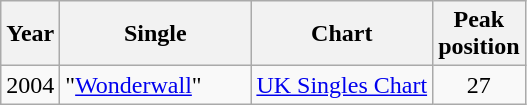<table class="wikitable">
<tr>
<th>Year</th>
<th width="120">Single</th>
<th>Chart</th>
<th>Peak<br>position</th>
</tr>
<tr>
<td>2004</td>
<td>"<a href='#'>Wonderwall</a>"</td>
<td><a href='#'>UK Singles Chart</a></td>
<td align="center">27</td>
</tr>
</table>
